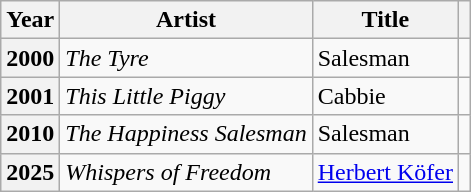<table class="wikitable sortable">
<tr>
<th>Year</th>
<th>Artist</th>
<th>Title</th>
<th class="unsortable"></th>
</tr>
<tr>
<th row=scope>2000</th>
<td><em>The Tyre</em></td>
<td>Salesman</td>
<td></td>
</tr>
<tr>
<th row=scope>2001</th>
<td><em>This Little Piggy</em></td>
<td>Cabbie</td>
<td></td>
</tr>
<tr>
<th row=scope>2010</th>
<td><em>The Happiness Salesman</em></td>
<td>Salesman</td>
<td></td>
</tr>
<tr>
<th row=scope>2025</th>
<td><em>Whispers of Freedom</em></td>
<td><a href='#'>Herbert Köfer</a></td>
<td></td>
</tr>
</table>
